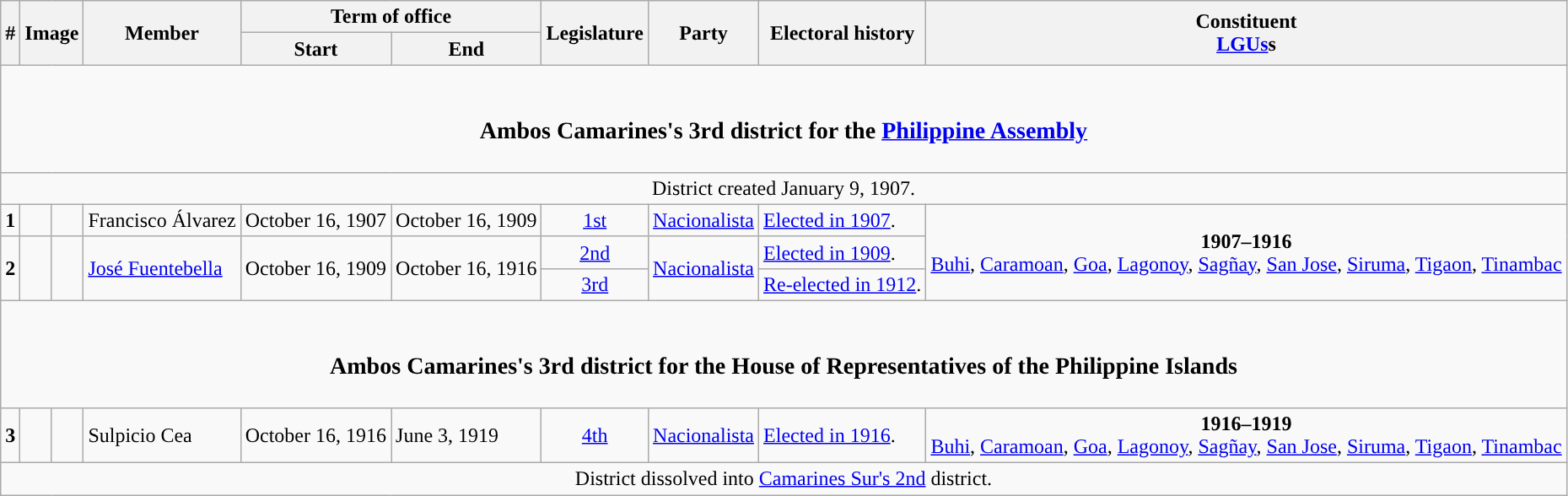<table class=wikitable>
<tr>
<th rowspan="2">#</th>
<th rowspan="2" colspan=2>Image</th>
<th rowspan="2">Member</th>
<th colspan=2>Term of office</th>
<th rowspan="2">Legislature</th>
<th rowspan="2">Party</th>
<th rowspan="2">Electoral history</th>
<th rowspan="2">Constituent<br><a href='#'>LGUs</a>s</th>
</tr>
<tr>
<th>Start</th>
<th>End</th>
</tr>
<tr>
<td colspan="10" style="text-align:center;"><br><h3>Ambos Camarines's 3rd district for the <a href='#'>Philippine Assembly</a></h3></td>
</tr>
<tr>
<td colspan="10" style="text-align:center;">District created January 9, 1907.</td>
</tr>
<tr>
<td style="text-align:center;"><strong>1</strong></td>
<td style="background:"></td>
<td></td>
<td>Francisco Álvarez</td>
<td>October 16, 1907</td>
<td>October 16, 1909</td>
<td style="text-align:center;"><a href='#'>1st</a></td>
<td><a href='#'>Nacionalista</a></td>
<td><a href='#'>Elected in 1907</a>.</td>
<td rowspan="3" style="text-align:center;"><strong>1907–1916</strong><br><a href='#'>Buhi</a>, <a href='#'>Caramoan</a>, <a href='#'>Goa</a>, <a href='#'>Lagonoy</a>, <a href='#'>Sagñay</a>, <a href='#'>San Jose</a>, <a href='#'>Siruma</a>, <a href='#'>Tigaon</a>, <a href='#'>Tinambac</a></td>
</tr>
<tr>
<td rowspan="2" style="text-align:center;"><strong>2</strong></td>
<td rowspan="2" style="background:"></td>
<td rowspan="2"></td>
<td rowspan="2"><a href='#'>José Fuentebella</a></td>
<td rowspan="2">October 16, 1909</td>
<td rowspan="2">October 16, 1916</td>
<td style="text-align:center;"><a href='#'>2nd</a></td>
<td rowspan="2"><a href='#'>Nacionalista</a></td>
<td><a href='#'>Elected in 1909</a>.</td>
</tr>
<tr>
<td style="text-align:center;"><a href='#'>3rd</a></td>
<td><a href='#'>Re-elected in 1912</a>.</td>
</tr>
<tr>
<td colspan="10" style="text-align:center;"><br><h3>Ambos Camarines's 3rd district for the House of Representatives of the Philippine Islands</h3></td>
</tr>
<tr>
<td style="text-align:center;"><strong>3</strong></td>
<td style="background:"></td>
<td></td>
<td>Sulpicio Cea</td>
<td>October 16, 1916</td>
<td>June 3, 1919</td>
<td style="text-align:center;"><a href='#'>4th</a></td>
<td><a href='#'>Nacionalista</a></td>
<td><a href='#'>Elected in 1916</a>.</td>
<td style="text-align:center;"><strong>1916–1919</strong><br><a href='#'>Buhi</a>, <a href='#'>Caramoan</a>, <a href='#'>Goa</a>, <a href='#'>Lagonoy</a>, <a href='#'>Sagñay</a>, <a href='#'>San Jose</a>, <a href='#'>Siruma</a>, <a href='#'>Tigaon</a>, <a href='#'>Tinambac</a></td>
</tr>
<tr>
<td colspan="10" style="text-align:center;">District dissolved into <a href='#'>Camarines Sur's 2nd</a> district.</td>
</tr>
</table>
